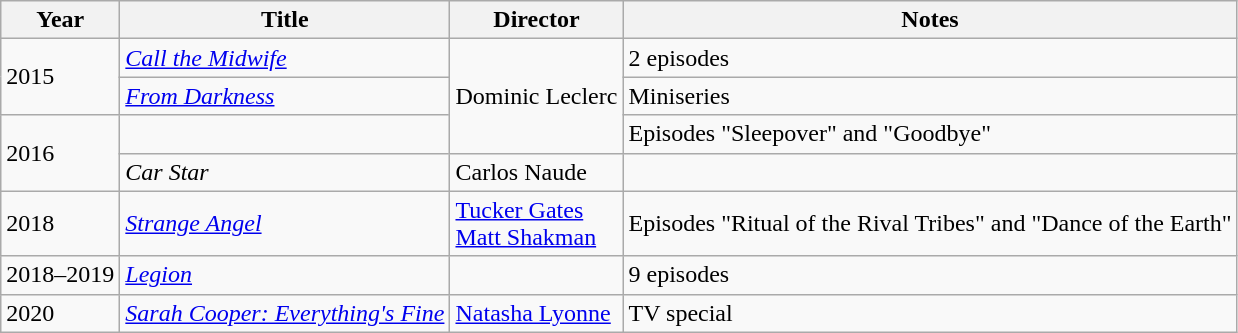<table class="wikitable">
<tr>
<th>Year</th>
<th>Title</th>
<th>Director</th>
<th>Notes</th>
</tr>
<tr>
<td rowspan=2>2015</td>
<td><em><a href='#'>Call the Midwife</a></em></td>
<td rowspan=3>Dominic Leclerc</td>
<td>2 episodes</td>
</tr>
<tr>
<td><em><a href='#'>From Darkness</a></em></td>
<td>Miniseries</td>
</tr>
<tr>
<td rowspan=2>2016</td>
<td><em></em></td>
<td>Episodes "Sleepover" and "Goodbye"</td>
</tr>
<tr>
<td><em>Car Star</em></td>
<td>Carlos Naude</td>
<td></td>
</tr>
<tr>
<td>2018</td>
<td><em><a href='#'>Strange Angel</a></em></td>
<td><a href='#'>Tucker Gates</a><br><a href='#'>Matt Shakman</a></td>
<td>Episodes "Ritual of the Rival Tribes" and "Dance of the Earth"</td>
</tr>
<tr>
<td>2018–2019</td>
<td><em><a href='#'>Legion</a></em></td>
<td></td>
<td>9 episodes</td>
</tr>
<tr>
<td>2020</td>
<td><em><a href='#'>Sarah Cooper: Everything's Fine</a></em></td>
<td><a href='#'>Natasha Lyonne</a></td>
<td>TV special</td>
</tr>
</table>
